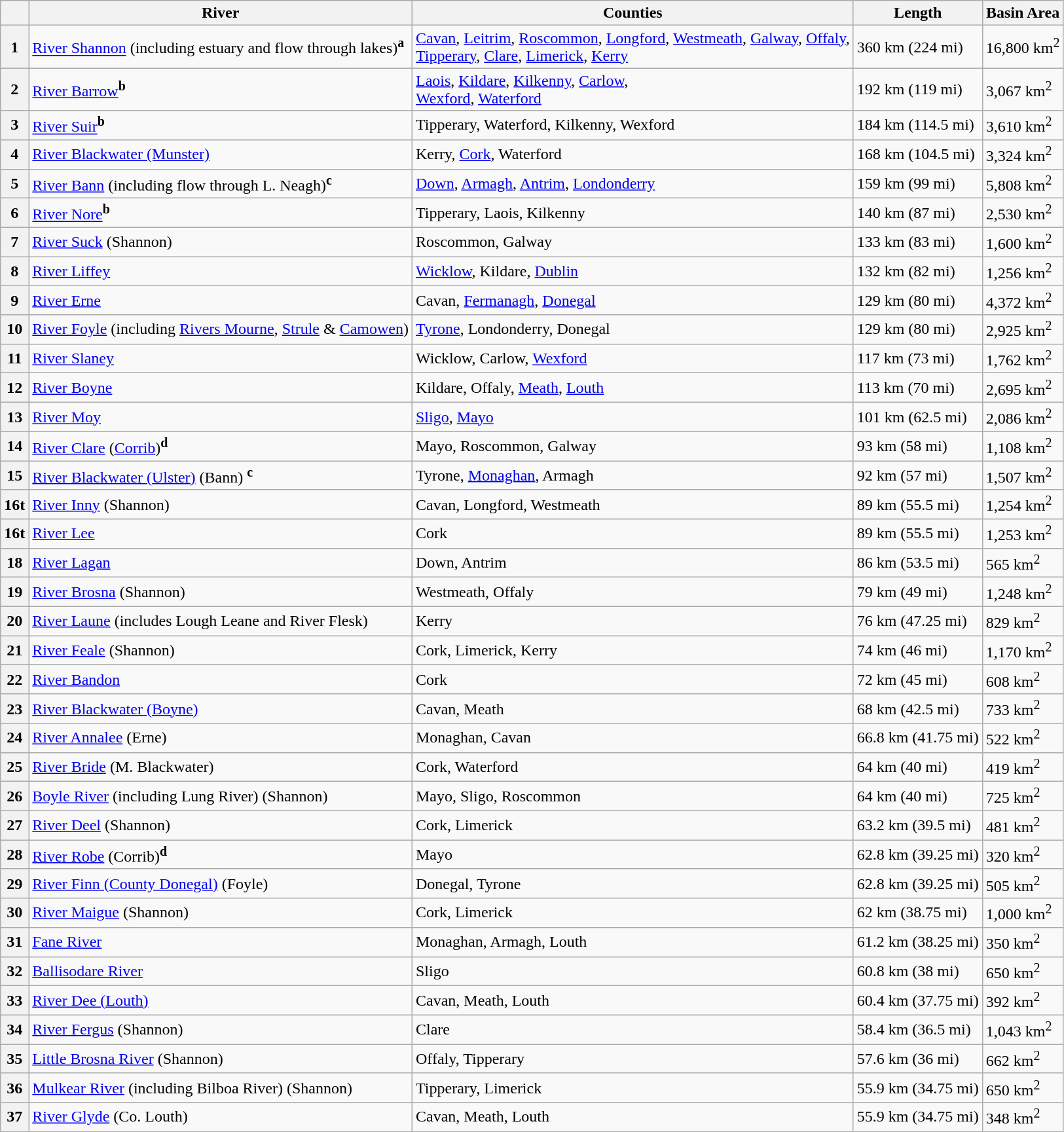<table class="wikitable">
<tr>
<th></th>
<th>River</th>
<th>Counties</th>
<th>Length</th>
<th>Basin Area</th>
</tr>
<tr>
<th>1</th>
<td><a href='#'>River Shannon</a> (including estuary and flow through lakes)<sup><strong>a</strong></sup></td>
<td><a href='#'>Cavan</a>, <a href='#'>Leitrim</a>, <a href='#'>Roscommon</a>, <a href='#'>Longford</a>, <a href='#'>Westmeath</a>, <a href='#'>Galway</a>, <a href='#'>Offaly</a>,<br><a href='#'>Tipperary</a>, <a href='#'>Clare</a>, <a href='#'>Limerick</a>, <a href='#'>Kerry</a></td>
<td>360 km (224 mi)</td>
<td>16,800 km<sup>2</sup></td>
</tr>
<tr>
<th>2</th>
<td><a href='#'>River Barrow</a><sup><strong>b</strong></sup></td>
<td><a href='#'>Laois</a>, <a href='#'>Kildare</a>, <a href='#'>Kilkenny</a>, <a href='#'>Carlow</a>,<br><a href='#'>Wexford</a>, <a href='#'>Waterford</a></td>
<td>192 km (119 mi)</td>
<td>3,067 km<sup>2</sup></td>
</tr>
<tr>
<th>3</th>
<td><a href='#'>River Suir</a><sup><strong>b</strong></sup></td>
<td>Tipperary, Waterford, Kilkenny, Wexford</td>
<td>184 km (114.5 mi)</td>
<td>3,610 km<sup>2</sup></td>
</tr>
<tr>
<th>4</th>
<td><a href='#'>River Blackwater (Munster)</a></td>
<td>Kerry, <a href='#'>Cork</a>, Waterford</td>
<td>168 km (104.5 mi)</td>
<td>3,324 km<sup>2</sup></td>
</tr>
<tr>
<th>5</th>
<td><a href='#'>River Bann</a> (including flow through L. Neagh)<sup><strong>c</strong></sup></td>
<td><a href='#'>Down</a>, <a href='#'>Armagh</a>, <a href='#'>Antrim</a>, <a href='#'>Londonderry</a></td>
<td>159 km (99 mi)</td>
<td>5,808 km<sup>2</sup></td>
</tr>
<tr>
<th>6</th>
<td><a href='#'>River Nore</a><sup><strong>b</strong></sup></td>
<td>Tipperary, Laois, Kilkenny</td>
<td>140 km (87 mi)</td>
<td>2,530 km<sup>2</sup></td>
</tr>
<tr>
<th>7</th>
<td><a href='#'>River Suck</a> (Shannon)</td>
<td>Roscommon, Galway</td>
<td>133 km (83 mi)</td>
<td>1,600 km<sup>2</sup></td>
</tr>
<tr>
<th>8</th>
<td><a href='#'>River Liffey</a></td>
<td><a href='#'>Wicklow</a>, Kildare, <a href='#'>Dublin</a></td>
<td>132 km (82 mi)</td>
<td>1,256 km<sup>2</sup></td>
</tr>
<tr>
<th>9</th>
<td><a href='#'>River Erne</a></td>
<td>Cavan, <a href='#'>Fermanagh</a>, <a href='#'>Donegal</a></td>
<td>129 km (80 mi)</td>
<td>4,372 km<sup>2</sup></td>
</tr>
<tr>
<th>10</th>
<td><a href='#'>River Foyle</a> (including <a href='#'>Rivers Mourne</a>, <a href='#'>Strule</a> & <a href='#'>Camowen</a>)</td>
<td><a href='#'>Tyrone</a>, Londonderry, Donegal</td>
<td>129 km (80 mi)</td>
<td>2,925 km<sup>2</sup></td>
</tr>
<tr>
<th>11</th>
<td><a href='#'>River Slaney</a></td>
<td>Wicklow, Carlow, <a href='#'>Wexford</a></td>
<td>117 km (73 mi)</td>
<td>1,762 km<sup>2</sup></td>
</tr>
<tr>
<th>12</th>
<td><a href='#'>River Boyne</a></td>
<td>Kildare, Offaly, <a href='#'>Meath</a>, <a href='#'>Louth</a></td>
<td>113 km (70 mi)</td>
<td>2,695 km<sup>2</sup></td>
</tr>
<tr>
<th>13</th>
<td><a href='#'>River Moy</a></td>
<td><a href='#'>Sligo</a>, <a href='#'>Mayo</a></td>
<td>101 km (62.5 mi)</td>
<td>2,086 km<sup>2</sup></td>
</tr>
<tr>
<th>14</th>
<td><a href='#'>River Clare</a> (<a href='#'>Corrib</a>)<sup><strong>d</strong></sup></td>
<td>Mayo, Roscommon, Galway</td>
<td>93 km (58 mi)</td>
<td>1,108 km<sup>2</sup></td>
</tr>
<tr>
<th>15</th>
<td><a href='#'>River Blackwater (Ulster)</a> (Bann) <sup><strong>c</strong></sup></td>
<td>Tyrone, <a href='#'>Monaghan</a>, Armagh</td>
<td>92 km (57 mi)</td>
<td>1,507 km<sup>2</sup></td>
</tr>
<tr>
<th>16t</th>
<td><a href='#'>River Inny</a> (Shannon)</td>
<td>Cavan, Longford, Westmeath</td>
<td>89 km (55.5 mi)</td>
<td>1,254 km<sup>2</sup></td>
</tr>
<tr>
<th>16t</th>
<td><a href='#'>River Lee</a></td>
<td>Cork</td>
<td>89 km (55.5 mi)</td>
<td>1,253 km<sup>2</sup></td>
</tr>
<tr>
<th>18</th>
<td><a href='#'>River Lagan</a></td>
<td>Down, Antrim</td>
<td>86 km (53.5 mi)</td>
<td>565 km<sup>2</sup></td>
</tr>
<tr>
<th>19</th>
<td><a href='#'>River Brosna</a> (Shannon)</td>
<td>Westmeath, Offaly</td>
<td>79 km (49 mi)</td>
<td>1,248 km<sup>2</sup></td>
</tr>
<tr>
<th>20</th>
<td><a href='#'>River Laune</a> (includes Lough Leane and River Flesk)</td>
<td>Kerry</td>
<td>76 km (47.25 mi)</td>
<td>829 km<sup>2</sup></td>
</tr>
<tr>
<th>21</th>
<td><a href='#'>River Feale</a> (Shannon)</td>
<td>Cork, Limerick, Kerry</td>
<td>74 km (46 mi)</td>
<td>1,170 km<sup>2</sup></td>
</tr>
<tr>
<th>22</th>
<td><a href='#'>River Bandon</a></td>
<td>Cork</td>
<td>72 km (45 mi)</td>
<td>608 km<sup>2</sup></td>
</tr>
<tr>
<th>23</th>
<td><a href='#'>River Blackwater (Boyne)</a></td>
<td>Cavan, Meath</td>
<td>68 km (42.5 mi)</td>
<td>733 km<sup>2</sup></td>
</tr>
<tr>
<th>24</th>
<td><a href='#'>River Annalee</a> (Erne)</td>
<td>Monaghan, Cavan</td>
<td>66.8 km (41.75 mi)</td>
<td>522 km<sup>2</sup></td>
</tr>
<tr>
<th>25</th>
<td><a href='#'>River Bride</a> (M. Blackwater)</td>
<td>Cork, Waterford</td>
<td>64 km (40 mi)</td>
<td>419 km<sup>2</sup></td>
</tr>
<tr>
<th>26</th>
<td><a href='#'>Boyle River</a> (including Lung River) (Shannon)</td>
<td>Mayo, Sligo, Roscommon</td>
<td>64 km (40 mi)</td>
<td>725 km<sup>2</sup></td>
</tr>
<tr>
<th>27</th>
<td><a href='#'>River Deel</a> (Shannon)</td>
<td>Cork, Limerick</td>
<td>63.2 km (39.5 mi)</td>
<td>481 km<sup>2</sup></td>
</tr>
<tr>
<th>28</th>
<td><a href='#'>River Robe</a> (Corrib)<sup><strong>d</strong></sup></td>
<td>Mayo</td>
<td>62.8 km (39.25 mi)</td>
<td>320 km<sup>2</sup></td>
</tr>
<tr>
<th>29</th>
<td><a href='#'>River Finn (County Donegal)</a> (Foyle)</td>
<td>Donegal, Tyrone</td>
<td>62.8 km (39.25 mi)</td>
<td>505 km<sup>2</sup></td>
</tr>
<tr>
<th>30</th>
<td><a href='#'>River Maigue</a> (Shannon)</td>
<td>Cork, Limerick</td>
<td>62 km (38.75 mi)</td>
<td>1,000 km<sup>2</sup></td>
</tr>
<tr>
<th>31</th>
<td><a href='#'>Fane River</a></td>
<td>Monaghan, Armagh, Louth</td>
<td>61.2 km (38.25 mi)</td>
<td>350 km<sup>2</sup></td>
</tr>
<tr>
<th>32</th>
<td><a href='#'>Ballisodare River</a></td>
<td>Sligo</td>
<td>60.8 km (38 mi)</td>
<td>650 km<sup>2</sup></td>
</tr>
<tr>
<th>33</th>
<td><a href='#'>River Dee (Louth)</a></td>
<td>Cavan, Meath, Louth</td>
<td>60.4 km (37.75 mi)</td>
<td>392 km<sup>2</sup></td>
</tr>
<tr>
<th>34</th>
<td><a href='#'>River Fergus</a> (Shannon)</td>
<td>Clare</td>
<td>58.4 km (36.5 mi)</td>
<td>1,043 km<sup>2</sup></td>
</tr>
<tr>
<th>35</th>
<td><a href='#'>Little Brosna River</a> (Shannon)</td>
<td>Offaly, Tipperary</td>
<td>57.6 km (36 mi)</td>
<td>662 km<sup>2</sup></td>
</tr>
<tr>
<th>36</th>
<td><a href='#'>Mulkear River</a> (including Bilboa River) (Shannon)</td>
<td>Tipperary, Limerick</td>
<td>55.9 km (34.75 mi)</td>
<td>650 km<sup>2</sup></td>
</tr>
<tr>
<th>37</th>
<td><a href='#'>River Glyde</a> (Co. Louth)</td>
<td>Cavan, Meath, Louth</td>
<td>55.9 km (34.75 mi)</td>
<td>348 km<sup>2</sup></td>
</tr>
</table>
